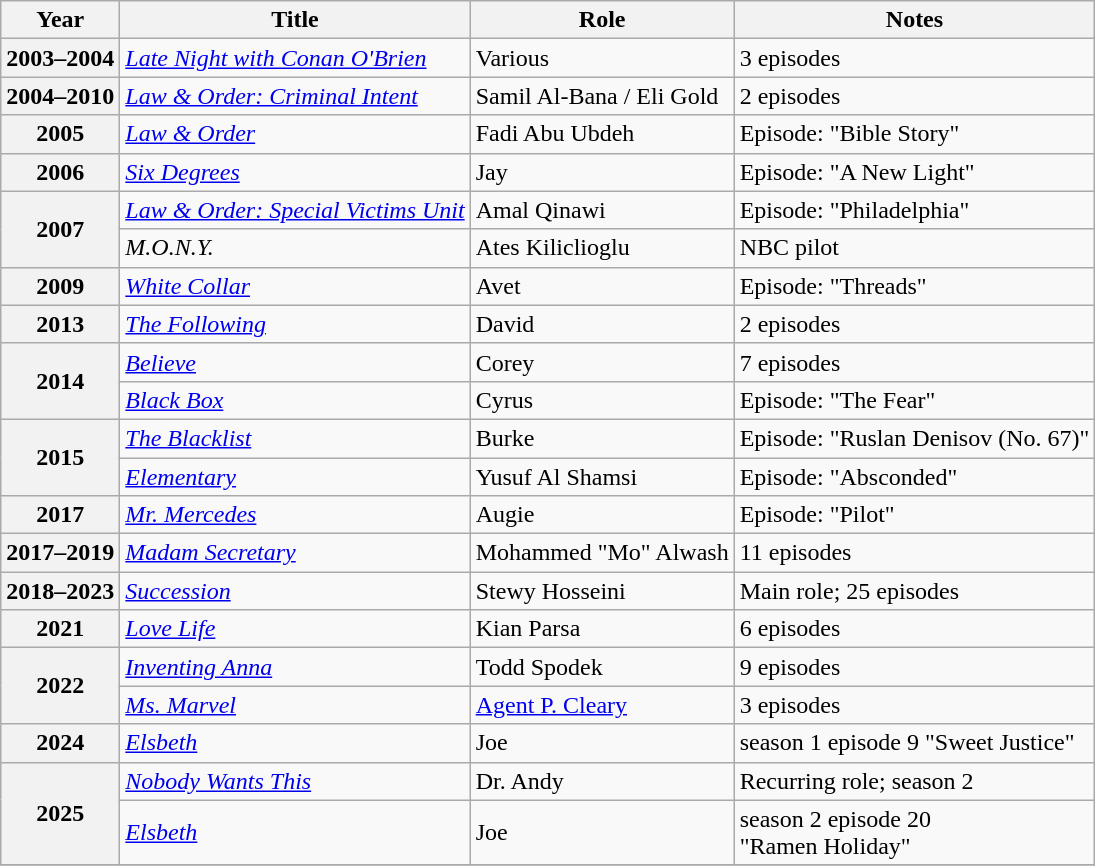<table class="wikitable plainrowheaders sortable"  style=font-size:100%>
<tr>
<th scope="col">Year</th>
<th scope="col">Title</th>
<th scope="col">Role</th>
<th scope="col">Notes</th>
</tr>
<tr>
<th scope=row>2003–2004</th>
<td><em><a href='#'>Late Night with Conan O'Brien</a></em></td>
<td>Various</td>
<td>3 episodes</td>
</tr>
<tr>
<th scope=row>2004–2010</th>
<td><em><a href='#'>Law & Order: Criminal Intent</a></em></td>
<td>Samil Al-Bana / Eli Gold</td>
<td>2 episodes</td>
</tr>
<tr>
<th scope=row>2005</th>
<td><em><a href='#'>Law & Order</a></em></td>
<td>Fadi Abu Ubdeh</td>
<td>Episode: "Bible Story"</td>
</tr>
<tr>
<th scope=row>2006</th>
<td><em><a href='#'>Six Degrees</a></em></td>
<td>Jay</td>
<td>Episode: "A New Light"</td>
</tr>
<tr>
<th scope=row rowspan="2">2007</th>
<td><em><a href='#'>Law & Order: Special Victims Unit</a></em></td>
<td>Amal Qinawi</td>
<td>Episode: "Philadelphia"</td>
</tr>
<tr>
<td><em>M.O.N.Y.</em></td>
<td>Ates Kiliclioglu</td>
<td>NBC pilot</td>
</tr>
<tr>
<th scope=row>2009</th>
<td><em><a href='#'>White Collar</a></em></td>
<td>Avet</td>
<td>Episode: "Threads"</td>
</tr>
<tr>
<th scope=row>2013</th>
<td><em><a href='#'>The Following</a></em></td>
<td>David</td>
<td>2 episodes</td>
</tr>
<tr>
<th scope=row rowspan="2">2014</th>
<td><em><a href='#'>Believe</a></em></td>
<td>Corey</td>
<td>7 episodes</td>
</tr>
<tr>
<td><em><a href='#'>Black Box</a></em></td>
<td>Cyrus</td>
<td>Episode: "The Fear"</td>
</tr>
<tr>
<th scope=row rowspan="2">2015</th>
<td><em><a href='#'>The Blacklist</a></em></td>
<td>Burke</td>
<td>Episode: "Ruslan Denisov (No. 67)"</td>
</tr>
<tr>
<td><em><a href='#'>Elementary</a></em></td>
<td>Yusuf Al Shamsi</td>
<td>Episode: "Absconded"</td>
</tr>
<tr>
<th scope=row>2017</th>
<td><em><a href='#'>Mr. Mercedes</a></em></td>
<td>Augie</td>
<td>Episode: "Pilot"</td>
</tr>
<tr>
<th scope=row>2017–2019</th>
<td><em><a href='#'>Madam Secretary</a></em></td>
<td>Mohammed "Mo" Alwash</td>
<td>11 episodes</td>
</tr>
<tr>
<th scope=row>2018–2023</th>
<td><em><a href='#'>Succession</a></em></td>
<td>Stewy Hosseini</td>
<td>Main role; 25 episodes</td>
</tr>
<tr>
<th scope=row>2021</th>
<td><em><a href='#'>Love Life</a></em></td>
<td>Kian Parsa</td>
<td>6 episodes</td>
</tr>
<tr>
<th rowspan="2" scope="row">2022</th>
<td><em><a href='#'>Inventing Anna</a></em></td>
<td>Todd Spodek</td>
<td>9 episodes</td>
</tr>
<tr>
<td><em><a href='#'>Ms. Marvel</a></em></td>
<td><a href='#'>Agent P. Cleary</a></td>
<td>3 episodes</td>
</tr>
<tr>
<th scope=row>2024</th>
<td><em><a href='#'>Elsbeth</a></em></td>
<td>Joe</td>
<td>season 1 episode 9 "Sweet Justice"</td>
</tr>
<tr>
<th rowspan="2" scope=row>2025</th>
<td><em><a href='#'>Nobody Wants This</a></em></td>
<td>Dr. Andy</td>
<td>Recurring role; season 2</td>
</tr>
<tr>
<td><em><a href='#'>Elsbeth</a></em></td>
<td>Joe</td>
<td>season 2 episode 20<br>"Ramen Holiday"</td>
</tr>
<tr>
</tr>
</table>
